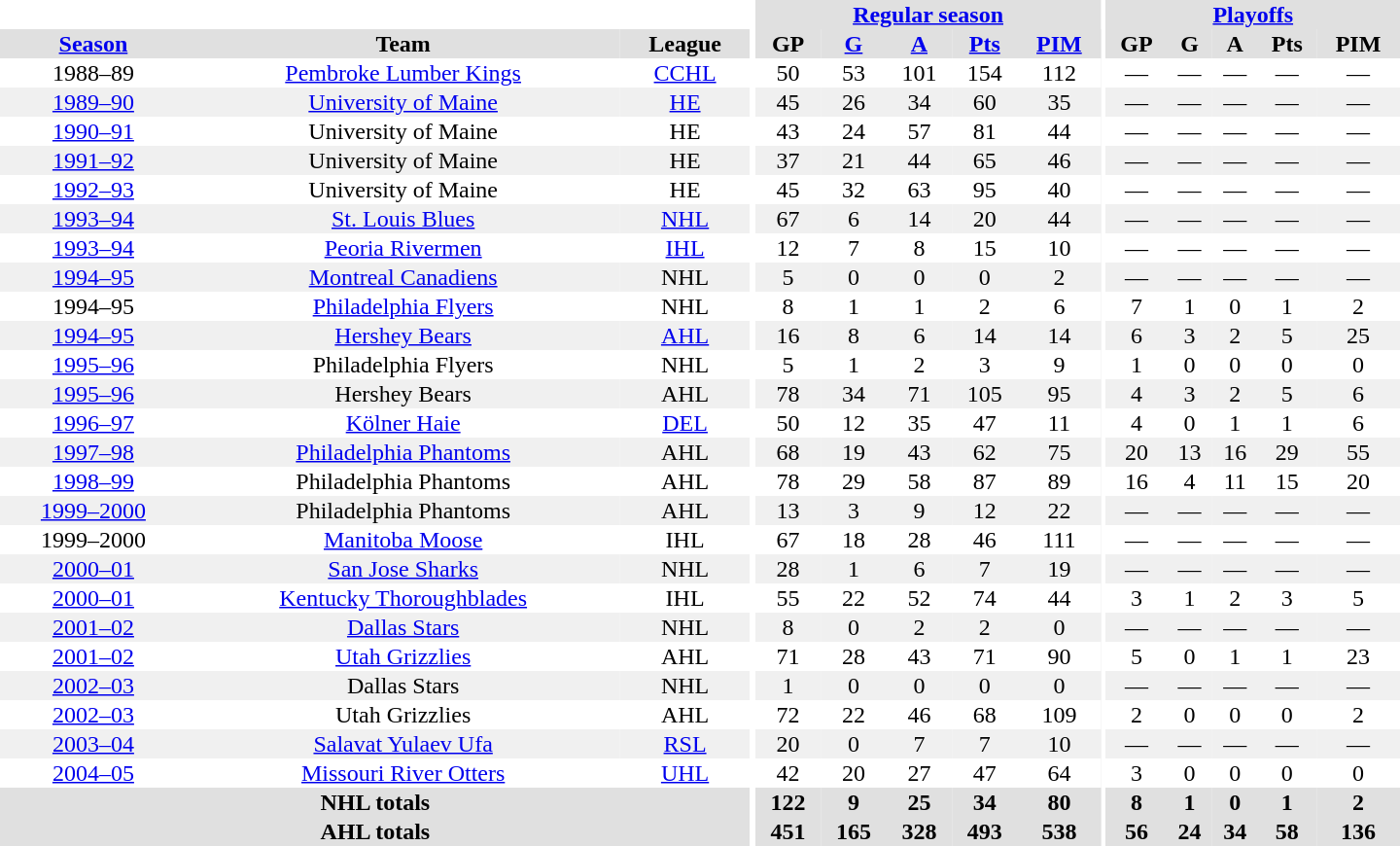<table border="0" cellpadding="1" cellspacing="0" style="text-align:center; width:60em;">
<tr bgcolor="#e0e0e0">
<th colspan="3" bgcolor="#ffffff"></th>
<th rowspan="99" bgcolor="#ffffff"></th>
<th colspan="5"><a href='#'>Regular season</a></th>
<th rowspan="99" bgcolor="#ffffff"></th>
<th colspan="5"><a href='#'>Playoffs</a></th>
</tr>
<tr bgcolor="#e0e0e0">
<th><a href='#'>Season</a></th>
<th>Team</th>
<th>League</th>
<th>GP</th>
<th><a href='#'>G</a></th>
<th><a href='#'>A</a></th>
<th><a href='#'>Pts</a></th>
<th><a href='#'>PIM</a></th>
<th>GP</th>
<th>G</th>
<th>A</th>
<th>Pts</th>
<th>PIM</th>
</tr>
<tr>
<td>1988–89</td>
<td><a href='#'>Pembroke Lumber Kings</a></td>
<td><a href='#'>CCHL</a></td>
<td>50</td>
<td>53</td>
<td>101</td>
<td>154</td>
<td>112</td>
<td>—</td>
<td>—</td>
<td>—</td>
<td>—</td>
<td>—</td>
</tr>
<tr bgcolor="#f0f0f0">
<td><a href='#'>1989–90</a></td>
<td><a href='#'>University of Maine</a></td>
<td><a href='#'>HE</a></td>
<td>45</td>
<td>26</td>
<td>34</td>
<td>60</td>
<td>35</td>
<td>—</td>
<td>—</td>
<td>—</td>
<td>—</td>
<td>—</td>
</tr>
<tr>
<td><a href='#'>1990–91</a></td>
<td>University of Maine</td>
<td>HE</td>
<td>43</td>
<td>24</td>
<td>57</td>
<td>81</td>
<td>44</td>
<td>—</td>
<td>—</td>
<td>—</td>
<td>—</td>
<td>—</td>
</tr>
<tr bgcolor="#f0f0f0">
<td><a href='#'>1991–92</a></td>
<td>University of Maine</td>
<td>HE</td>
<td>37</td>
<td>21</td>
<td>44</td>
<td>65</td>
<td>46</td>
<td>—</td>
<td>—</td>
<td>—</td>
<td>—</td>
<td>—</td>
</tr>
<tr>
<td><a href='#'>1992–93</a></td>
<td>University of Maine</td>
<td>HE</td>
<td>45</td>
<td>32</td>
<td>63</td>
<td>95</td>
<td>40</td>
<td>—</td>
<td>—</td>
<td>—</td>
<td>—</td>
<td>—</td>
</tr>
<tr bgcolor="#f0f0f0">
<td><a href='#'>1993–94</a></td>
<td><a href='#'>St. Louis Blues</a></td>
<td><a href='#'>NHL</a></td>
<td>67</td>
<td>6</td>
<td>14</td>
<td>20</td>
<td>44</td>
<td>—</td>
<td>—</td>
<td>—</td>
<td>—</td>
<td>—</td>
</tr>
<tr>
<td><a href='#'>1993–94</a></td>
<td><a href='#'>Peoria Rivermen</a></td>
<td><a href='#'>IHL</a></td>
<td>12</td>
<td>7</td>
<td>8</td>
<td>15</td>
<td>10</td>
<td>—</td>
<td>—</td>
<td>—</td>
<td>—</td>
<td>—</td>
</tr>
<tr bgcolor="#f0f0f0">
<td><a href='#'>1994–95</a></td>
<td><a href='#'>Montreal Canadiens</a></td>
<td>NHL</td>
<td>5</td>
<td>0</td>
<td>0</td>
<td>0</td>
<td>2</td>
<td>—</td>
<td>—</td>
<td>—</td>
<td>—</td>
<td>—</td>
</tr>
<tr>
<td>1994–95</td>
<td><a href='#'>Philadelphia Flyers</a></td>
<td>NHL</td>
<td>8</td>
<td>1</td>
<td>1</td>
<td>2</td>
<td>6</td>
<td>7</td>
<td>1</td>
<td>0</td>
<td>1</td>
<td>2</td>
</tr>
<tr bgcolor="#f0f0f0">
<td><a href='#'>1994–95</a></td>
<td><a href='#'>Hershey Bears</a></td>
<td><a href='#'>AHL</a></td>
<td>16</td>
<td>8</td>
<td>6</td>
<td>14</td>
<td>14</td>
<td>6</td>
<td>3</td>
<td>2</td>
<td>5</td>
<td>25</td>
</tr>
<tr>
<td><a href='#'>1995–96</a></td>
<td>Philadelphia Flyers</td>
<td>NHL</td>
<td>5</td>
<td>1</td>
<td>2</td>
<td>3</td>
<td>9</td>
<td>1</td>
<td>0</td>
<td>0</td>
<td>0</td>
<td>0</td>
</tr>
<tr bgcolor="#f0f0f0">
<td><a href='#'>1995–96</a></td>
<td>Hershey Bears</td>
<td>AHL</td>
<td>78</td>
<td>34</td>
<td>71</td>
<td>105</td>
<td>95</td>
<td>4</td>
<td>3</td>
<td>2</td>
<td>5</td>
<td>6</td>
</tr>
<tr>
<td><a href='#'>1996–97</a></td>
<td><a href='#'>Kölner Haie</a></td>
<td><a href='#'>DEL</a></td>
<td>50</td>
<td>12</td>
<td>35</td>
<td>47</td>
<td>11</td>
<td>4</td>
<td>0</td>
<td>1</td>
<td>1</td>
<td>6</td>
</tr>
<tr bgcolor="#f0f0f0">
<td><a href='#'>1997–98</a></td>
<td><a href='#'>Philadelphia Phantoms</a></td>
<td>AHL</td>
<td>68</td>
<td>19</td>
<td>43</td>
<td>62</td>
<td>75</td>
<td>20</td>
<td>13</td>
<td>16</td>
<td>29</td>
<td>55</td>
</tr>
<tr>
<td><a href='#'>1998–99</a></td>
<td>Philadelphia Phantoms</td>
<td>AHL</td>
<td>78</td>
<td>29</td>
<td>58</td>
<td>87</td>
<td>89</td>
<td>16</td>
<td>4</td>
<td>11</td>
<td>15</td>
<td>20</td>
</tr>
<tr bgcolor="#f0f0f0">
<td><a href='#'>1999–2000</a></td>
<td>Philadelphia Phantoms</td>
<td>AHL</td>
<td>13</td>
<td>3</td>
<td>9</td>
<td>12</td>
<td>22</td>
<td>—</td>
<td>—</td>
<td>—</td>
<td>—</td>
<td>—</td>
</tr>
<tr>
<td>1999–2000</td>
<td><a href='#'>Manitoba Moose</a></td>
<td>IHL</td>
<td>67</td>
<td>18</td>
<td>28</td>
<td>46</td>
<td>111</td>
<td>—</td>
<td>—</td>
<td>—</td>
<td>—</td>
<td>—</td>
</tr>
<tr bgcolor="#f0f0f0">
<td><a href='#'>2000–01</a></td>
<td><a href='#'>San Jose Sharks</a></td>
<td>NHL</td>
<td>28</td>
<td>1</td>
<td>6</td>
<td>7</td>
<td>19</td>
<td>—</td>
<td>—</td>
<td>—</td>
<td>—</td>
<td>—</td>
</tr>
<tr>
<td><a href='#'>2000–01</a></td>
<td><a href='#'>Kentucky Thoroughblades</a></td>
<td>IHL</td>
<td>55</td>
<td>22</td>
<td>52</td>
<td>74</td>
<td>44</td>
<td>3</td>
<td>1</td>
<td>2</td>
<td>3</td>
<td>5</td>
</tr>
<tr bgcolor="#f0f0f0">
<td><a href='#'>2001–02</a></td>
<td><a href='#'>Dallas Stars</a></td>
<td>NHL</td>
<td>8</td>
<td>0</td>
<td>2</td>
<td>2</td>
<td>0</td>
<td>—</td>
<td>—</td>
<td>—</td>
<td>—</td>
<td>—</td>
</tr>
<tr>
<td><a href='#'>2001–02</a></td>
<td><a href='#'>Utah Grizzlies</a></td>
<td>AHL</td>
<td>71</td>
<td>28</td>
<td>43</td>
<td>71</td>
<td>90</td>
<td>5</td>
<td>0</td>
<td>1</td>
<td>1</td>
<td>23</td>
</tr>
<tr bgcolor="#f0f0f0">
<td><a href='#'>2002–03</a></td>
<td>Dallas Stars</td>
<td>NHL</td>
<td>1</td>
<td>0</td>
<td>0</td>
<td>0</td>
<td>0</td>
<td>—</td>
<td>—</td>
<td>—</td>
<td>—</td>
<td>—</td>
</tr>
<tr>
<td><a href='#'>2002–03</a></td>
<td>Utah Grizzlies</td>
<td>AHL</td>
<td>72</td>
<td>22</td>
<td>46</td>
<td>68</td>
<td>109</td>
<td>2</td>
<td>0</td>
<td>0</td>
<td>0</td>
<td>2</td>
</tr>
<tr bgcolor="#f0f0f0">
<td><a href='#'>2003–04</a></td>
<td><a href='#'>Salavat Yulaev Ufa</a></td>
<td><a href='#'>RSL</a></td>
<td>20</td>
<td>0</td>
<td>7</td>
<td>7</td>
<td>10</td>
<td>—</td>
<td>—</td>
<td>—</td>
<td>—</td>
<td>—</td>
</tr>
<tr>
<td><a href='#'>2004–05</a></td>
<td><a href='#'>Missouri River Otters</a></td>
<td><a href='#'>UHL</a></td>
<td>42</td>
<td>20</td>
<td>27</td>
<td>47</td>
<td>64</td>
<td>3</td>
<td>0</td>
<td>0</td>
<td>0</td>
<td>0</td>
</tr>
<tr bgcolor="#e0e0e0">
<th colspan="3">NHL totals</th>
<th>122</th>
<th>9</th>
<th>25</th>
<th>34</th>
<th>80</th>
<th>8</th>
<th>1</th>
<th>0</th>
<th>1</th>
<th>2</th>
</tr>
<tr bgcolor="#e0e0e0">
<th colspan="3">AHL totals</th>
<th>451</th>
<th>165</th>
<th>328</th>
<th>493</th>
<th>538</th>
<th>56</th>
<th>24</th>
<th>34</th>
<th>58</th>
<th>136</th>
</tr>
</table>
